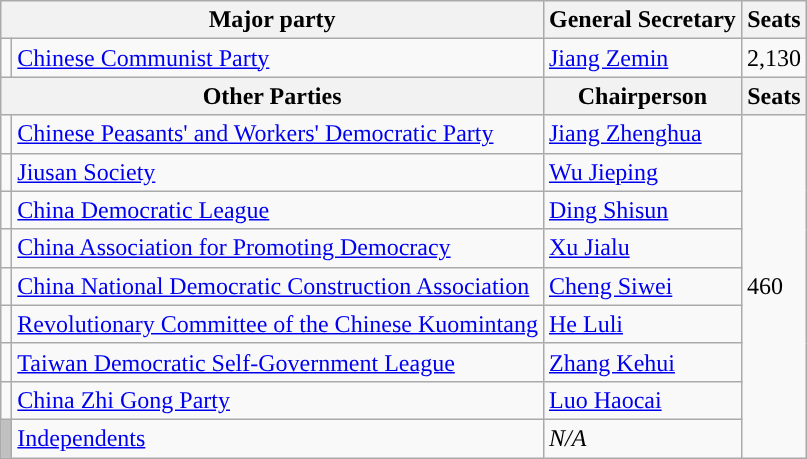<table class="wikitable">
<tr>
<th colspan="2">Major party</th>
<th>General Secretary</th>
<th>Seats</th>
</tr>
<tr>
<td style="background: "></td>
<td><a href='#'>Chinese Communist Party</a></td>
<td><a href='#'>Jiang Zemin</a></td>
<td>2,130</td>
</tr>
<tr>
<th colspan="2">Other Parties</th>
<th>Chairperson</th>
<th>Seats</th>
</tr>
<tr>
<td style="background: "></td>
<td><a href='#'>Chinese Peasants' and Workers' Democratic Party</a></td>
<td><a href='#'>Jiang Zhenghua</a></td>
<td rowspan="9">460</td>
</tr>
<tr>
<td style="background: "></td>
<td><a href='#'>Jiusan Society</a></td>
<td><a href='#'>Wu Jieping</a></td>
</tr>
<tr>
<td style="background: "></td>
<td><a href='#'>China Democratic League</a></td>
<td><a href='#'>Ding Shisun</a></td>
</tr>
<tr>
<td style="background: "></td>
<td><a href='#'>China Association for Promoting Democracy</a></td>
<td><a href='#'>Xu Jialu</a></td>
</tr>
<tr>
<td style="background: "></td>
<td><a href='#'>China National Democratic Construction Association</a></td>
<td><a href='#'>Cheng Siwei</a></td>
</tr>
<tr>
<td style="background: "></td>
<td><a href='#'>Revolutionary Committee of the Chinese Kuomintang</a></td>
<td><a href='#'>He Luli</a></td>
</tr>
<tr>
<td style="background: "></td>
<td><a href='#'>Taiwan Democratic Self-Government League</a></td>
<td><a href='#'>Zhang Kehui</a></td>
</tr>
<tr>
<td style="background: "></td>
<td><a href='#'>China Zhi Gong Party</a></td>
<td><a href='#'>Luo Haocai</a></td>
</tr>
<tr>
<td style="background: #C0C0C0"></td>
<td><a href='#'>Independents</a></td>
<td><em>N/A</em></td>
</tr>
</table>
